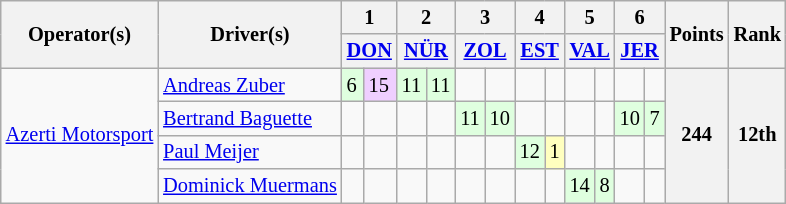<table class="wikitable" style="font-size: 85%">
<tr>
<th rowspan=2>Operator(s)</th>
<th rowspan=2>Driver(s)</th>
<th colspan=2>1</th>
<th colspan=2>2</th>
<th colspan=2>3</th>
<th colspan=2>4</th>
<th colspan=2>5</th>
<th colspan=2>6</th>
<th rowspan=2>Points</th>
<th rowspan=2>Rank</th>
</tr>
<tr>
<th colspan=2><a href='#'>DON</a></th>
<th colspan=2><a href='#'>NÜR</a></th>
<th colspan=2><a href='#'>ZOL</a></th>
<th colspan=2><a href='#'>EST</a></th>
<th colspan=2><a href='#'>VAL</a></th>
<th colspan=2><a href='#'>JER</a></th>
</tr>
<tr>
<td rowspan=4 align=center><a href='#'>Azerti Motorsport</a></td>
<td> <a href='#'>Andreas Zuber</a></td>
<td style="background:#dfffdf;">6</td>
<td style="background:#efcfff;">15</td>
<td style="background:#dfffdf;">11</td>
<td style="background:#dfffdf;">11</td>
<td></td>
<td></td>
<td></td>
<td></td>
<td></td>
<td></td>
<td></td>
<td></td>
<th rowspan=4>244</th>
<th rowspan=4>12th</th>
</tr>
<tr>
<td> <a href='#'>Bertrand Baguette</a></td>
<td></td>
<td></td>
<td></td>
<td></td>
<td style="background:#dfffdf;">11</td>
<td style="background:#dfffdf;">10</td>
<td></td>
<td></td>
<td></td>
<td></td>
<td style="background:#dfffdf;">10</td>
<td style="background:#dfffdf;">7</td>
</tr>
<tr>
<td> <a href='#'>Paul Meijer</a></td>
<td></td>
<td></td>
<td></td>
<td></td>
<td></td>
<td></td>
<td style="background:#dfffdf;">12</td>
<td style="background:#ffffbf;">1</td>
<td></td>
<td></td>
<td></td>
<td></td>
</tr>
<tr>
<td> <a href='#'>Dominick Muermans</a></td>
<td></td>
<td></td>
<td></td>
<td></td>
<td></td>
<td></td>
<td></td>
<td></td>
<td style="background:#dfffdf;">14</td>
<td style="background:#dfffdf;">8</td>
<td></td>
<td></td>
</tr>
</table>
